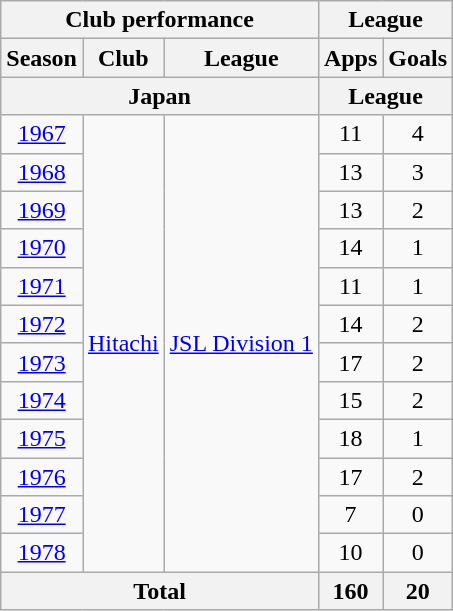<table class="wikitable" style="text-align:center;">
<tr>
<th colspan=3>Club performance</th>
<th colspan=2>League</th>
</tr>
<tr>
<th>Season</th>
<th>Club</th>
<th>League</th>
<th>Apps</th>
<th>Goals</th>
</tr>
<tr>
<th colspan=3>Japan</th>
<th colspan=2>League</th>
</tr>
<tr>
<td><a href='#'>1967</a></td>
<td rowspan="12"><a href='#'>Hitachi</a></td>
<td rowspan="12"><a href='#'>JSL Division 1</a></td>
<td>11</td>
<td>4</td>
</tr>
<tr>
<td><a href='#'>1968</a></td>
<td>13</td>
<td>3</td>
</tr>
<tr>
<td><a href='#'>1969</a></td>
<td>13</td>
<td>2</td>
</tr>
<tr>
<td><a href='#'>1970</a></td>
<td>14</td>
<td>1</td>
</tr>
<tr>
<td><a href='#'>1971</a></td>
<td>11</td>
<td>1</td>
</tr>
<tr>
<td><a href='#'>1972</a></td>
<td>14</td>
<td>2</td>
</tr>
<tr>
<td><a href='#'>1973</a></td>
<td>17</td>
<td>2</td>
</tr>
<tr>
<td><a href='#'>1974</a></td>
<td>15</td>
<td>2</td>
</tr>
<tr>
<td><a href='#'>1975</a></td>
<td>18</td>
<td>1</td>
</tr>
<tr>
<td><a href='#'>1976</a></td>
<td>17</td>
<td>2</td>
</tr>
<tr>
<td><a href='#'>1977</a></td>
<td>7</td>
<td>0</td>
</tr>
<tr>
<td><a href='#'>1978</a></td>
<td>10</td>
<td>0</td>
</tr>
<tr>
<th colspan=3>Total</th>
<th>160</th>
<th>20</th>
</tr>
</table>
